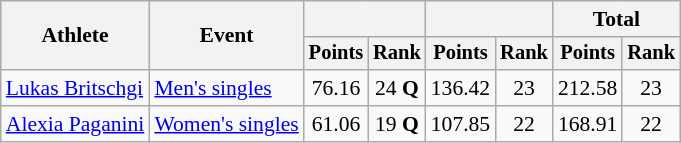<table class="wikitable" style="font-size:90%">
<tr>
<th rowspan="2">Athlete</th>
<th rowspan="2">Event</th>
<th colspan="2"></th>
<th colspan="2"></th>
<th colspan="2">Total</th>
</tr>
<tr style="font-size:95%">
<th>Points</th>
<th>Rank</th>
<th>Points</th>
<th>Rank</th>
<th>Points</th>
<th>Rank</th>
</tr>
<tr align=center>
<td align=left><a href='#'>Lukas Britschgi</a></td>
<td align=left><a href='#'>Men's singles</a></td>
<td>76.16</td>
<td>24 <strong>Q</strong></td>
<td>136.42</td>
<td>23</td>
<td>212.58</td>
<td>23</td>
</tr>
<tr align=center>
<td align=left><a href='#'>Alexia Paganini</a></td>
<td align=left><a href='#'>Women's singles</a></td>
<td>61.06</td>
<td>19 <strong>Q</strong></td>
<td>107.85</td>
<td>22</td>
<td>168.91</td>
<td>22</td>
</tr>
</table>
